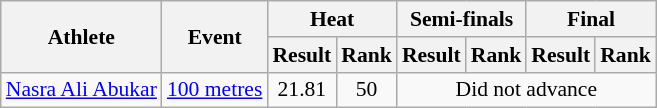<table class="wikitable" style="font-size:90%; text-align:center">
<tr>
<th rowspan="2">Athlete</th>
<th rowspan="2">Event</th>
<th colspan="2">Heat</th>
<th colspan="2">Semi-finals</th>
<th colspan="2">Final</th>
</tr>
<tr>
<th>Result</th>
<th>Rank</th>
<th>Result</th>
<th>Rank</th>
<th>Result</th>
<th>Rank</th>
</tr>
<tr>
<td align="left"><a href='#'>Nasra Ali Abukar</a></td>
<td align="left"><a href='#'>100 metres</a></td>
<td>21.81</td>
<td>50</td>
<td colspan="4">Did not advance</td>
</tr>
</table>
